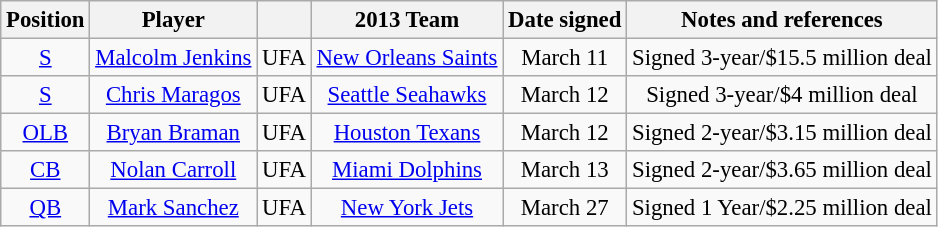<table class="wikitable" style="font-size: 95%; text-align: center;">
<tr>
<th>Position</th>
<th>Player</th>
<th></th>
<th>2013 Team</th>
<th>Date signed</th>
<th>Notes and references</th>
</tr>
<tr>
<td><a href='#'>S</a></td>
<td><a href='#'>Malcolm Jenkins</a></td>
<td>UFA</td>
<td><a href='#'>New Orleans Saints</a></td>
<td>March 11</td>
<td>Signed 3-year/$15.5 million deal</td>
</tr>
<tr>
<td><a href='#'>S</a></td>
<td><a href='#'>Chris Maragos</a></td>
<td>UFA</td>
<td><a href='#'>Seattle Seahawks</a></td>
<td>March 12</td>
<td>Signed 3-year/$4 million deal</td>
</tr>
<tr>
<td><a href='#'>OLB</a></td>
<td><a href='#'>Bryan Braman</a></td>
<td>UFA</td>
<td><a href='#'>Houston Texans</a></td>
<td>March 12</td>
<td>Signed 2-year/$3.15 million deal</td>
</tr>
<tr>
<td><a href='#'>CB</a></td>
<td><a href='#'>Nolan Carroll</a></td>
<td>UFA</td>
<td><a href='#'>Miami Dolphins</a></td>
<td>March 13</td>
<td>Signed 2-year/$3.65 million deal</td>
</tr>
<tr>
<td><a href='#'>QB</a></td>
<td><a href='#'>Mark Sanchez</a></td>
<td>UFA</td>
<td><a href='#'>New York Jets</a></td>
<td>March 27</td>
<td>Signed 1 Year/$2.25 million deal</td>
</tr>
</table>
